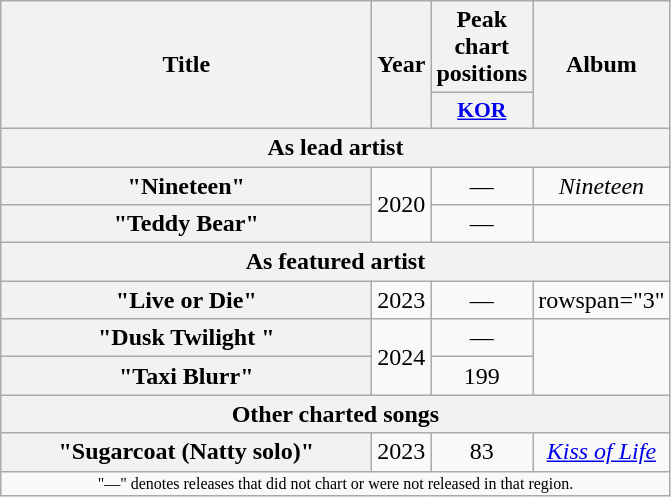<table class="wikitable plainrowheaders" style="text-align:center;">
<tr>
<th rowspan="2" style="width:15em;">Title</th>
<th rowspan="2">Year</th>
<th colspan="1">Peak chart positions</th>
<th rowspan="2">Album</th>
</tr>
<tr>
<th style="width:3em;font-size:90%;"><a href='#'>KOR</a><br></th>
</tr>
<tr>
<th colspan="4">As lead artist</th>
</tr>
<tr>
<th scope=row>"Nineteen"</th>
<td rowspan="2">2020</td>
<td>—</td>
<td><em>Nineteen</em></td>
</tr>
<tr>
<th scope=row>"Teddy Bear"</th>
<td>—</td>
<td></td>
</tr>
<tr>
<th colspan="4">As featured artist</th>
</tr>
<tr>
<th scope=row>"Live or Die"<br></th>
<td>2023</td>
<td>—</td>
<td>rowspan="3" </td>
</tr>
<tr>
<th scope=row>"Dusk Twilight "<br></th>
<td rowspan="2">2024</td>
<td>—</td>
</tr>
<tr>
<th scope=row>"Taxi Blurr"<br></th>
<td>199</td>
</tr>
<tr>
<th colspan="4">Other charted songs</th>
</tr>
<tr>
<th scope="row">"Sugarcoat (Natty solo)"</th>
<td>2023</td>
<td>83</td>
<td><em><a href='#'>Kiss of Life</a></em></td>
</tr>
<tr>
<td colspan="4" style="font-size:8pt;">"—" denotes releases that did not chart or were not released in that region.</td>
</tr>
</table>
